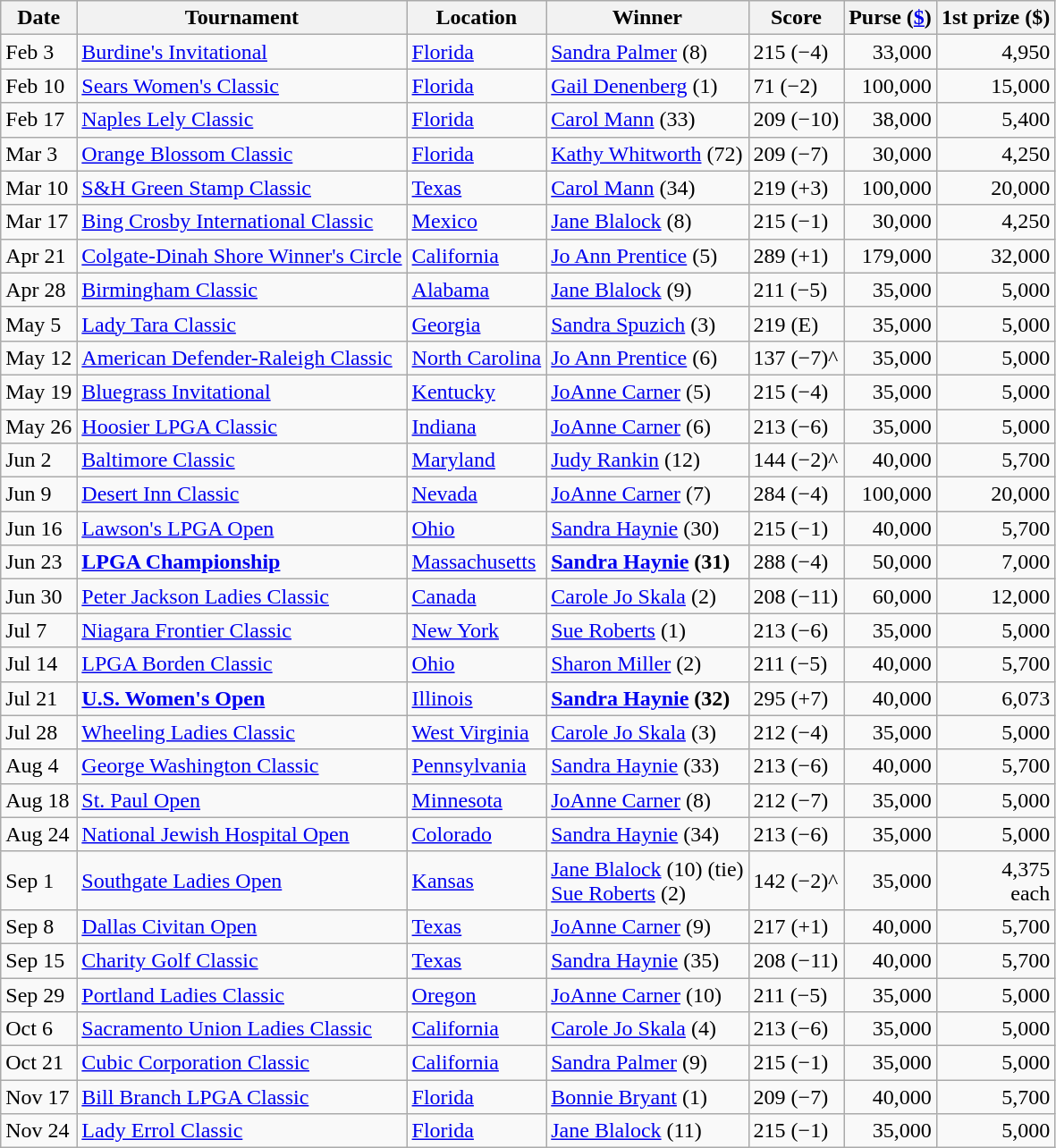<table class=wikitable>
<tr>
<th>Date</th>
<th>Tournament</th>
<th>Location</th>
<th>Winner</th>
<th>Score</th>
<th>Purse (<a href='#'>$</a>)</th>
<th>1st prize ($)</th>
</tr>
<tr>
<td>Feb 3</td>
<td><a href='#'>Burdine's Invitational</a></td>
<td><a href='#'>Florida</a></td>
<td> <a href='#'>Sandra Palmer</a> (8)</td>
<td>215 (−4)</td>
<td align=right>33,000</td>
<td align=right>4,950</td>
</tr>
<tr>
<td>Feb 10</td>
<td><a href='#'>Sears Women's Classic</a></td>
<td><a href='#'>Florida</a></td>
<td> <a href='#'>Gail Denenberg</a> (1)</td>
<td>71 (−2)</td>
<td align=right>100,000</td>
<td align=right>15,000</td>
</tr>
<tr>
<td>Feb 17</td>
<td><a href='#'>Naples Lely Classic</a></td>
<td><a href='#'>Florida</a></td>
<td> <a href='#'>Carol Mann</a> (33)</td>
<td>209 (−10)</td>
<td align=right>38,000</td>
<td align=right>5,400</td>
</tr>
<tr>
<td>Mar 3</td>
<td><a href='#'>Orange Blossom Classic</a></td>
<td><a href='#'>Florida</a></td>
<td> <a href='#'>Kathy Whitworth</a> (72)</td>
<td>209 (−7)</td>
<td align=right>30,000</td>
<td align=right>4,250</td>
</tr>
<tr>
<td>Mar 10</td>
<td><a href='#'>S&H Green Stamp Classic</a></td>
<td><a href='#'>Texas</a></td>
<td> <a href='#'>Carol Mann</a> (34)</td>
<td>219 (+3)</td>
<td align=right>100,000</td>
<td align=right>20,000</td>
</tr>
<tr>
<td>Mar 17</td>
<td><a href='#'>Bing Crosby International Classic</a></td>
<td><a href='#'>Mexico</a></td>
<td> <a href='#'>Jane Blalock</a> (8)</td>
<td>215 (−1)</td>
<td align=right>30,000</td>
<td align=right>4,250</td>
</tr>
<tr>
<td>Apr 21</td>
<td><a href='#'>Colgate-Dinah Shore Winner's Circle</a></td>
<td><a href='#'>California</a></td>
<td> <a href='#'>Jo Ann Prentice</a> (5)</td>
<td>289 (+1)</td>
<td align=right>179,000</td>
<td align=right>32,000</td>
</tr>
<tr>
<td>Apr 28</td>
<td><a href='#'>Birmingham Classic</a></td>
<td><a href='#'>Alabama</a></td>
<td> <a href='#'>Jane Blalock</a> (9)</td>
<td>211 (−5)</td>
<td align=right>35,000</td>
<td align=right>5,000</td>
</tr>
<tr>
<td>May 5</td>
<td><a href='#'>Lady Tara Classic</a></td>
<td><a href='#'>Georgia</a></td>
<td> <a href='#'>Sandra Spuzich</a> (3)</td>
<td>219 (E)</td>
<td align=right>35,000</td>
<td align=right>5,000</td>
</tr>
<tr>
<td>May 12</td>
<td><a href='#'>American Defender-Raleigh Classic</a></td>
<td><a href='#'>North Carolina</a></td>
<td> <a href='#'>Jo Ann Prentice</a> (6)</td>
<td>137 (−7)^</td>
<td align=right>35,000</td>
<td align=right>5,000</td>
</tr>
<tr>
<td>May 19</td>
<td><a href='#'>Bluegrass Invitational</a></td>
<td><a href='#'>Kentucky</a></td>
<td> <a href='#'>JoAnne Carner</a> (5)</td>
<td>215 (−4)</td>
<td align=right>35,000</td>
<td align=right>5,000</td>
</tr>
<tr>
<td>May 26</td>
<td><a href='#'>Hoosier LPGA Classic</a></td>
<td><a href='#'>Indiana</a></td>
<td> <a href='#'>JoAnne Carner</a> (6)</td>
<td>213 (−6)</td>
<td align=right>35,000</td>
<td align=right>5,000</td>
</tr>
<tr>
<td>Jun 2</td>
<td><a href='#'>Baltimore Classic</a></td>
<td><a href='#'>Maryland</a></td>
<td> <a href='#'>Judy Rankin</a> (12)</td>
<td>144 (−2)^</td>
<td align=right>40,000</td>
<td align=right>5,700</td>
</tr>
<tr>
<td>Jun 9</td>
<td><a href='#'>Desert Inn Classic</a></td>
<td><a href='#'>Nevada</a></td>
<td> <a href='#'>JoAnne Carner</a> (7)</td>
<td>284 (−4)</td>
<td align=right>100,000</td>
<td align=right>20,000</td>
</tr>
<tr>
<td>Jun 16</td>
<td><a href='#'>Lawson's LPGA Open</a></td>
<td><a href='#'>Ohio</a></td>
<td> <a href='#'>Sandra Haynie</a> (30)</td>
<td>215 (−1)</td>
<td align=right>40,000</td>
<td align=right>5,700</td>
</tr>
<tr>
<td>Jun 23</td>
<td><strong><a href='#'>LPGA Championship</a></strong></td>
<td><a href='#'>Massachusetts</a></td>
<td> <strong><a href='#'>Sandra Haynie</a> (31)</strong></td>
<td>288 (−4)</td>
<td align=right>50,000</td>
<td align=right>7,000</td>
</tr>
<tr>
<td>Jun 30</td>
<td><a href='#'>Peter Jackson Ladies Classic</a></td>
<td><a href='#'>Canada</a></td>
<td> <a href='#'>Carole Jo Skala</a> (2)</td>
<td>208 (−11)</td>
<td align=right>60,000</td>
<td align=right>12,000</td>
</tr>
<tr>
<td>Jul 7</td>
<td><a href='#'>Niagara Frontier Classic</a></td>
<td><a href='#'>New York</a></td>
<td> <a href='#'>Sue Roberts</a> (1)</td>
<td>213 (−6)</td>
<td align=right>35,000</td>
<td align=right>5,000</td>
</tr>
<tr>
<td>Jul 14</td>
<td><a href='#'>LPGA Borden Classic</a></td>
<td><a href='#'>Ohio</a></td>
<td> <a href='#'>Sharon Miller</a> (2)</td>
<td>211 (−5)</td>
<td align=right>40,000</td>
<td align=right>5,700</td>
</tr>
<tr>
<td>Jul 21</td>
<td><strong><a href='#'>U.S. Women's Open</a></strong></td>
<td><a href='#'>Illinois</a></td>
<td> <strong><a href='#'>Sandra Haynie</a> (32)</strong></td>
<td>295 (+7)</td>
<td align=right>40,000</td>
<td align=right>6,073</td>
</tr>
<tr>
<td>Jul 28</td>
<td><a href='#'>Wheeling Ladies Classic</a></td>
<td><a href='#'>West Virginia</a></td>
<td> <a href='#'>Carole Jo Skala</a> (3)</td>
<td>212 (−4)</td>
<td align=right>35,000</td>
<td align=right>5,000</td>
</tr>
<tr>
<td>Aug 4</td>
<td><a href='#'>George Washington Classic</a></td>
<td><a href='#'>Pennsylvania</a></td>
<td> <a href='#'>Sandra Haynie</a> (33)</td>
<td>213 (−6)</td>
<td align=right>40,000</td>
<td align=right>5,700</td>
</tr>
<tr>
<td>Aug 18</td>
<td><a href='#'>St. Paul Open</a></td>
<td><a href='#'>Minnesota</a></td>
<td> <a href='#'>JoAnne Carner</a> (8)</td>
<td>212 (−7)</td>
<td align=right>35,000</td>
<td align=right>5,000</td>
</tr>
<tr>
<td>Aug 24</td>
<td><a href='#'>National Jewish Hospital Open</a></td>
<td><a href='#'>Colorado</a></td>
<td> <a href='#'>Sandra Haynie</a> (34)</td>
<td>213 (−6)</td>
<td align=right>35,000</td>
<td align=right>5,000</td>
</tr>
<tr>
<td>Sep 1</td>
<td><a href='#'>Southgate Ladies Open</a></td>
<td><a href='#'>Kansas</a></td>
<td> <a href='#'>Jane Blalock</a> (10) (tie)<br> <a href='#'>Sue Roberts</a> (2)</td>
<td>142 (−2)^</td>
<td align=right>35,000</td>
<td align=right>4,375<br>each</td>
</tr>
<tr>
<td>Sep 8</td>
<td><a href='#'>Dallas Civitan Open</a></td>
<td><a href='#'>Texas</a></td>
<td> <a href='#'>JoAnne Carner</a> (9)</td>
<td>217 (+1)</td>
<td align=right>40,000</td>
<td align=right>5,700</td>
</tr>
<tr>
<td>Sep 15</td>
<td><a href='#'>Charity Golf Classic</a></td>
<td><a href='#'>Texas</a></td>
<td> <a href='#'>Sandra Haynie</a> (35)</td>
<td>208 (−11)</td>
<td align=right>40,000</td>
<td align=right>5,700</td>
</tr>
<tr>
<td>Sep 29</td>
<td><a href='#'>Portland Ladies Classic</a></td>
<td><a href='#'>Oregon</a></td>
<td> <a href='#'>JoAnne Carner</a> (10)</td>
<td>211 (−5)</td>
<td align=right>35,000</td>
<td align=right>5,000</td>
</tr>
<tr>
<td>Oct 6</td>
<td><a href='#'>Sacramento Union Ladies Classic</a></td>
<td><a href='#'>California</a></td>
<td> <a href='#'>Carole Jo Skala</a> (4)</td>
<td>213 (−6)</td>
<td align=right>35,000</td>
<td align=right>5,000</td>
</tr>
<tr>
<td>Oct 21</td>
<td><a href='#'>Cubic Corporation Classic</a></td>
<td><a href='#'>California</a></td>
<td> <a href='#'>Sandra Palmer</a> (9)</td>
<td>215 (−1)</td>
<td align=right>35,000</td>
<td align=right>5,000</td>
</tr>
<tr>
<td>Nov 17</td>
<td><a href='#'>Bill Branch LPGA Classic</a></td>
<td><a href='#'>Florida</a></td>
<td> <a href='#'>Bonnie Bryant</a> (1)</td>
<td>209 (−7)</td>
<td align=right>40,000</td>
<td align=right>5,700</td>
</tr>
<tr>
<td>Nov 24</td>
<td><a href='#'>Lady Errol Classic</a></td>
<td><a href='#'>Florida</a></td>
<td> <a href='#'>Jane Blalock</a> (11)</td>
<td>215 (−1)</td>
<td align=right>35,000</td>
<td align=right>5,000</td>
</tr>
</table>
